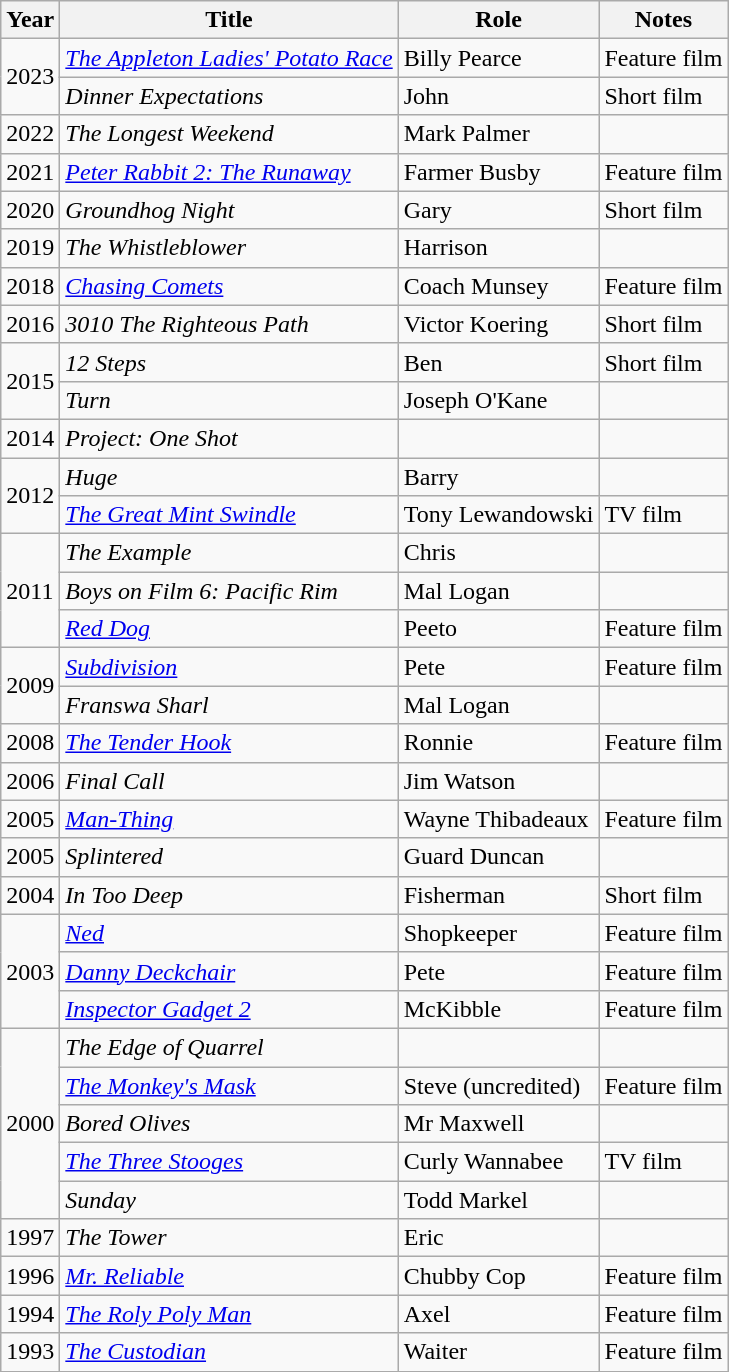<table class="wikitable">
<tr>
<th>Year</th>
<th>Title</th>
<th>Role</th>
<th>Notes</th>
</tr>
<tr>
<td rowspan="2">2023</td>
<td><em><a href='#'>The Appleton Ladies' Potato Race</a></em></td>
<td>Billy Pearce</td>
<td>Feature film</td>
</tr>
<tr>
<td><em>Dinner Expectations</em></td>
<td>John</td>
<td>Short film</td>
</tr>
<tr>
<td>2022</td>
<td><em>The Longest Weekend</em></td>
<td>Mark Palmer</td>
<td></td>
</tr>
<tr>
<td>2021</td>
<td><em><a href='#'>Peter Rabbit 2: The Runaway</a></em></td>
<td>Farmer Busby</td>
<td>Feature film</td>
</tr>
<tr>
<td>2020</td>
<td><em>Groundhog Night</em></td>
<td>Gary</td>
<td>Short film</td>
</tr>
<tr>
<td>2019</td>
<td><em>The Whistleblower</em></td>
<td>Harrison</td>
<td></td>
</tr>
<tr>
<td>2018</td>
<td><em><a href='#'>Chasing Comets</a></em></td>
<td>Coach Munsey</td>
<td>Feature film</td>
</tr>
<tr>
<td>2016</td>
<td><em>3010 The Righteous Path</em></td>
<td>Victor Koering</td>
<td>Short film</td>
</tr>
<tr>
<td rowspan="2">2015</td>
<td><em>12 Steps</em></td>
<td>Ben</td>
<td>Short film</td>
</tr>
<tr>
<td><em>Turn</em></td>
<td>Joseph O'Kane</td>
<td></td>
</tr>
<tr>
<td>2014</td>
<td><em>Project: One Shot</em></td>
<td></td>
<td></td>
</tr>
<tr>
<td rowspan="2">2012</td>
<td><em>Huge</em></td>
<td>Barry</td>
<td></td>
</tr>
<tr>
<td><em><a href='#'>The Great Mint Swindle</a></em></td>
<td>Tony Lewandowski</td>
<td>TV film</td>
</tr>
<tr>
<td rowspan="3">2011</td>
<td><em>The Example</em></td>
<td>Chris</td>
<td></td>
</tr>
<tr>
<td><em>Boys on Film 6: Pacific Rim</em></td>
<td>Mal Logan</td>
<td></td>
</tr>
<tr>
<td><em><a href='#'>Red Dog</a></em></td>
<td>Peeto</td>
<td>Feature film</td>
</tr>
<tr>
<td rowspan="2">2009</td>
<td><em><a href='#'>Subdivision</a></em></td>
<td>Pete</td>
<td>Feature film</td>
</tr>
<tr>
<td><em>Franswa Sharl</em></td>
<td>Mal Logan</td>
<td></td>
</tr>
<tr>
<td>2008</td>
<td><em><a href='#'>The Tender Hook</a></em></td>
<td>Ronnie</td>
<td>Feature film</td>
</tr>
<tr>
<td>2006</td>
<td><em>Final Call</em></td>
<td>Jim Watson</td>
<td></td>
</tr>
<tr>
<td>2005</td>
<td><em><a href='#'>Man-Thing</a></em></td>
<td>Wayne Thibadeaux</td>
<td>Feature film</td>
</tr>
<tr>
<td>2005</td>
<td><em>Splintered</em></td>
<td>Guard Duncan</td>
<td></td>
</tr>
<tr>
<td>2004</td>
<td><em>In Too Deep</em></td>
<td>Fisherman</td>
<td>Short film</td>
</tr>
<tr>
<td rowspan="3">2003</td>
<td><em><a href='#'>Ned</a></em></td>
<td>Shopkeeper</td>
<td>Feature film</td>
</tr>
<tr>
<td><em><a href='#'>Danny Deckchair</a></em></td>
<td>Pete</td>
<td>Feature film</td>
</tr>
<tr>
<td><em><a href='#'>Inspector Gadget 2</a></em></td>
<td>McKibble</td>
<td>Feature film</td>
</tr>
<tr>
<td rowspan="5">2000</td>
<td><em>The Edge of Quarrel</em></td>
<td></td>
<td></td>
</tr>
<tr>
<td><em><a href='#'>The Monkey's Mask</a></em></td>
<td>Steve (uncredited)</td>
<td>Feature film</td>
</tr>
<tr>
<td><em>Bored Olives</em></td>
<td>Mr Maxwell</td>
<td></td>
</tr>
<tr>
<td><em><a href='#'>The Three Stooges</a></em></td>
<td>Curly Wannabee</td>
<td>TV film</td>
</tr>
<tr>
<td><em>Sunday</em></td>
<td>Todd Markel</td>
<td></td>
</tr>
<tr>
<td>1997</td>
<td><em>The Tower</em></td>
<td>Eric</td>
<td></td>
</tr>
<tr>
<td>1996</td>
<td><em><a href='#'>Mr. Reliable</a></em></td>
<td>Chubby Cop</td>
<td>Feature film</td>
</tr>
<tr>
<td>1994</td>
<td><em><a href='#'>The Roly Poly Man</a></em></td>
<td>Axel</td>
<td>Feature film</td>
</tr>
<tr>
<td>1993</td>
<td><em><a href='#'>The Custodian</a></em></td>
<td>Waiter</td>
<td>Feature film</td>
</tr>
</table>
